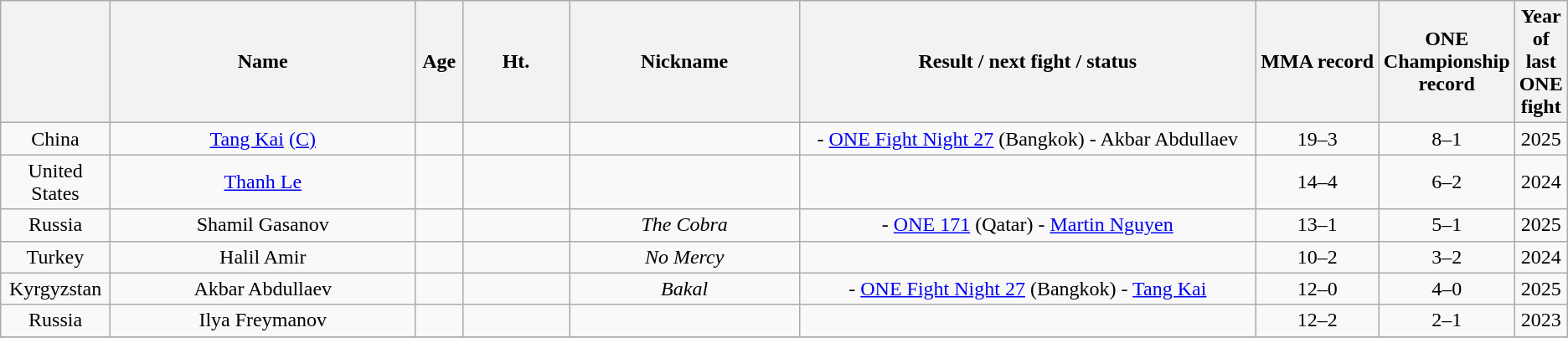<table class="wikitable sortable" style="text-align:center">
<tr>
<th width=7%></th>
<th width=20%>Name</th>
<th width=3%>Age</th>
<th width=7%>Ht.</th>
<th width=15%>Nickname</th>
<th width=30%>Result / next fight / status</th>
<th width=8%>MMA record</th>
<th width=8%>ONE Championship record</th>
<th width=8%>Year of last ONE fight</th>
</tr>
<tr style="display:none;">
<td>!a</td>
<td>!a</td>
<td>!a</td>
<td>-9999</td>
</tr>
<tr>
<td><span>China</span></td>
<td><a href='#'>Tang Kai</a> <a href='#'>(C)</a></td>
<td></td>
<td></td>
<td></td>
<td> - <a href='#'>ONE Fight Night 27</a> (Bangkok) - Akbar Abdullaev</td>
<td>19–3</td>
<td>8–1</td>
<td>2025</td>
</tr>
<tr>
<td><span>United States</span></td>
<td><a href='#'>Thanh Le</a></td>
<td></td>
<td></td>
<td></td>
<td></td>
<td>14–4</td>
<td>6–2</td>
<td>2024</td>
</tr>
<tr>
<td><span>Russia</span></td>
<td>Shamil Gasanov</td>
<td></td>
<td></td>
<td><em>The Cobra</em></td>
<td> - <a href='#'>ONE 171</a> (Qatar) - <a href='#'>Martin Nguyen</a></td>
<td>13–1</td>
<td>5–1</td>
<td>2025</td>
</tr>
<tr>
<td><span>Turkey</span></td>
<td>Halil Amir</td>
<td></td>
<td></td>
<td><em>No Mercy</em></td>
<td></td>
<td>10–2</td>
<td>3–2</td>
<td>2024</td>
</tr>
<tr>
<td><span>Kyrgyzstan</span></td>
<td>Akbar Abdullaev</td>
<td></td>
<td></td>
<td><em>Bakal</em></td>
<td> - <a href='#'>ONE Fight Night 27</a> (Bangkok) - <a href='#'>Tang Kai</a></td>
<td>12–0</td>
<td>4–0</td>
<td>2025</td>
</tr>
<tr>
<td><span>Russia</span></td>
<td>Ilya Freymanov</td>
<td></td>
<td></td>
<td></td>
<td></td>
<td>12–2</td>
<td>2–1</td>
<td>2023</td>
</tr>
<tr>
</tr>
</table>
